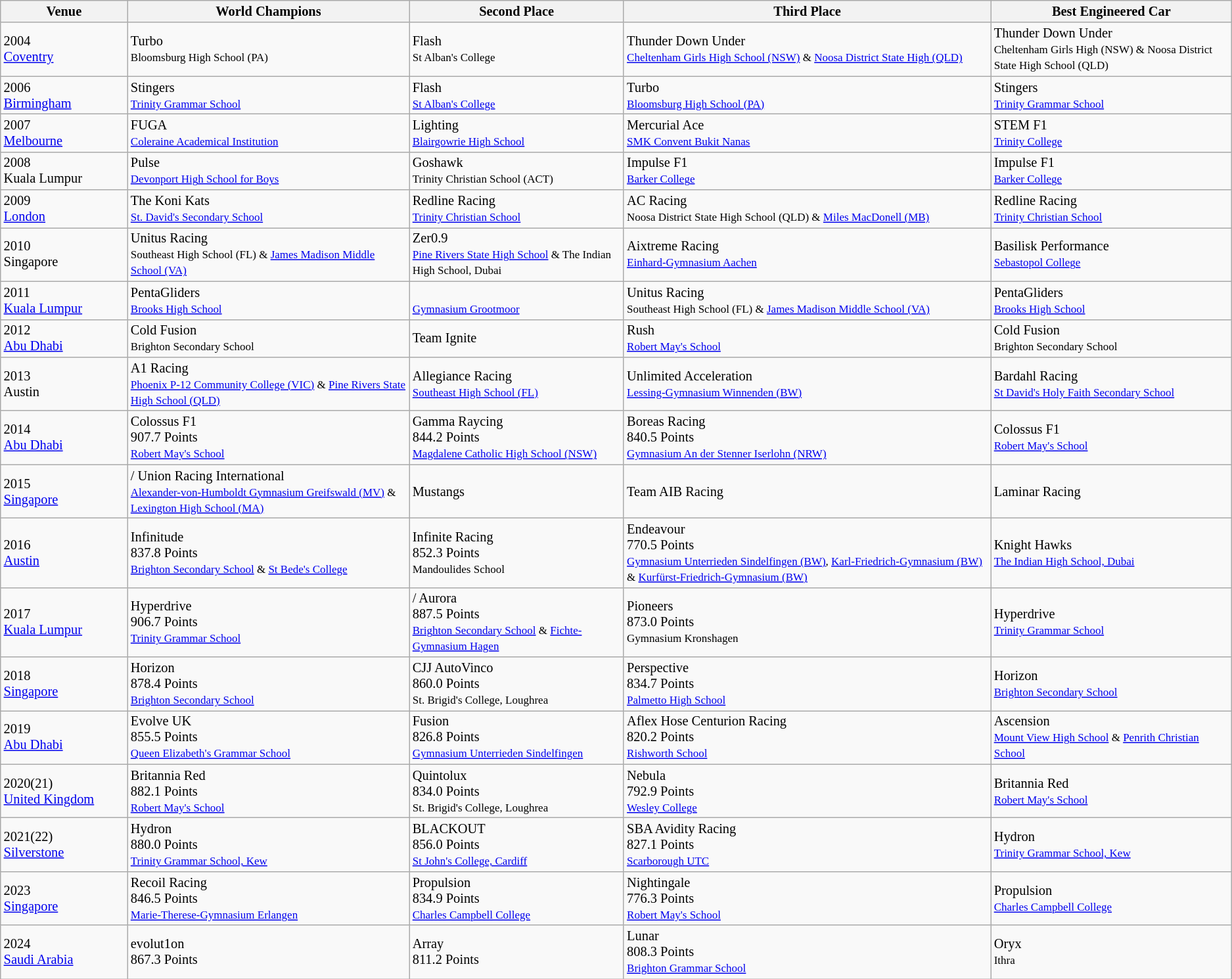<table class="wikitable sticky-header" style="font-size: 85%;">
<tr>
<th style=min-width:9em>Venue</th>
<th>World Champions</th>
<th>Second Place</th>
<th>Third Place</th>
<th>Best Engineered Car</th>
</tr>
<tr>
<td>2004<br> <a href='#'>Coventry</a></td>
<td> Turbo<br><small>Bloomsburg High School (PA)</small></td>
<td> Flash<br><small>St Alban's College</small></td>
<td> Thunder Down Under<br><small><a href='#'>Cheltenham Girls High School (NSW)</a> & <a href='#'>Noosa District State High (QLD)</a></small></td>
<td> Thunder Down Under<br><small>Cheltenham Girls High (NSW) & Noosa District State High School (QLD)</small></td>
</tr>
<tr>
<td>2006<br> <a href='#'>Birmingham</a></td>
<td> Stingers<br><small><a href='#'>Trinity Grammar School</a></small></td>
<td> Flash<br><small><a href='#'>St Alban's College</a></small></td>
<td> Turbo<br><small><a href='#'>Bloomsburg High School (PA)</a></small></td>
<td> Stingers<br><small><a href='#'>Trinity Grammar School</a></small></td>
</tr>
<tr>
<td>2007<br> <a href='#'>Melbourne</a></td>
<td> FUGA<br><small><a href='#'>Coleraine Academical Institution</a></small></td>
<td> Lighting<br><small><a href='#'>Blairgowrie High School</a></small></td>
<td> Mercurial Ace<br><small><a href='#'>SMK Convent Bukit Nanas</a></small></td>
<td> STEM F1<br><small><a href='#'>Trinity College</a></small></td>
</tr>
<tr>
<td>2008<br> Kuala Lumpur</td>
<td> Pulse<br><small><a href='#'>Devonport High School for Boys</a></small></td>
<td> Goshawk<br><small>Trinity Christian School (ACT)</small></td>
<td> Impulse F1<br><small><a href='#'>Barker College</a></small></td>
<td> Impulse F1<br><small><a href='#'>Barker College</a></small></td>
</tr>
<tr>
<td>2009<br> <a href='#'>London</a></td>
<td> The Koni Kats<br><small><a href='#'>St. David's Secondary School</a></small></td>
<td> Redline Racing<br><small><a href='#'>Trinity Christian School</a></small></td>
<td> AC Racing<br><small>Noosa District State High School (QLD) & <a href='#'>Miles MacDonell (MB)</a></small></td>
<td> Redline Racing<br><small><a href='#'>Trinity Christian School</a></small></td>
</tr>
<tr>
<td>2010<br> Singapore</td>
<td> Unitus Racing<br><small>Southeast High School (FL) & <a href='#'>James Madison Middle School (VA)</a></small></td>
<td> Zer0.9<br><small><a href='#'>Pine Rivers State High School</a> & The Indian High School, Dubai</small></td>
<td> Aixtreme Racing<br><small><a href='#'>Einhard-Gymnasium Aachen</a></small></td>
<td> Basilisk Performance<br><small><a href='#'>Sebastopol College</a></small></td>
</tr>
<tr>
<td>2011<br> <a href='#'>Kuala Lumpur</a></td>
<td> PentaGliders<br><small><a href='#'>Brooks High School</a></small></td>
<td> <br><small><a href='#'>Gymnasium Grootmoor</a></small></td>
<td> Unitus Racing<br><small>Southeast High School (FL) & <a href='#'>James Madison Middle School (VA)</a></small></td>
<td> PentaGliders<br><small><a href='#'>Brooks High School</a></small></td>
</tr>
<tr>
<td>2012<br> <a href='#'>Abu Dhabi</a></td>
<td> Cold Fusion<br><small>Brighton Secondary School</small></td>
<td> Team Ignite</td>
<td> Rush <br><small><a href='#'>Robert May's School</a></small></td>
<td> Cold Fusion<br><small>Brighton Secondary School</small></td>
</tr>
<tr>
<td>2013<br> Austin</td>
<td> A1 Racing<br><small><a href='#'>Phoenix P-12 Community College (VIC)</a> & <a href='#'>Pine Rivers State High School (QLD)</a></small></td>
<td> Allegiance Racing<br><small><a href='#'>Southeast High School (FL)</a></small></td>
<td> Unlimited Acceleration<br><small><a href='#'>Lessing-Gymnasium Winnenden (BW)</a></small></td>
<td> Bardahl Racing<br><small><a href='#'>St David's Holy Faith Secondary School</a></small></td>
</tr>
<tr>
<td>2014<br> <a href='#'>Abu Dhabi</a></td>
<td> Colossus F1<br>907.7 Points<br><small><a href='#'>Robert May's School</a></small></td>
<td> Gamma Raycing<br>844.2 Points<br><small><a href='#'>Magdalene Catholic High School (NSW)</a></small></td>
<td> Boreas Racing<br>840.5 Points<br><small><a href='#'>Gymnasium An der Stenner Iserlohn (NRW)</a></small></td>
<td> Colossus F1<br><small><a href='#'>Robert May's School</a></small></td>
</tr>
<tr>
<td>2015<br> <a href='#'>Singapore</a></td>
<td>/ Union Racing International<br><small><a href='#'>Alexander-von-Humboldt Gymnasium Greifswald (MV)</a> & <a href='#'>Lexington High School (MA)</a></small></td>
<td> Mustangs</td>
<td> Team AIB Racing</td>
<td> Laminar Racing</td>
</tr>
<tr>
<td>2016<br> <a href='#'>Austin</a></td>
<td> Infinitude<br>837.8 Points<br><small><a href='#'>Brighton Secondary School</a> & <a href='#'>St Bede's College</a></small></td>
<td> Infinite Racing<br>852.3 Points<br><small>Mandoulides School</small></td>
<td> Endeavour<br>770.5 Points<br><small><a href='#'>Gymnasium Unterrieden Sindelfingen (BW)</a>, <a href='#'>Karl-Friedrich-Gymnasium (BW)</a> & <a href='#'>Kurfürst-Friedrich-Gymnasium (BW)</a></small></td>
<td> Knight Hawks<br><small><a href='#'>The Indian High School, Dubai</a></small></td>
</tr>
<tr>
<td>2017<br> <a href='#'>Kuala Lumpur</a></td>
<td> Hyperdrive<br>906.7 Points<br><small><a href='#'>Trinity Grammar School</a></small></td>
<td>/ Aurora<br>887.5 Points<br><small><a href='#'>Brighton Secondary School</a> & <a href='#'>Fichte-Gymnasium Hagen</a></small></td>
<td> Pioneers<br>873.0 Points<br><small>Gymnasium Kronshagen</small></td>
<td> Hyperdrive<br><small><a href='#'>Trinity Grammar School</a></small></td>
</tr>
<tr>
<td>2018<br> <a href='#'>Singapore</a></td>
<td> Horizon<br>878.4 Points<br><small><a href='#'>Brighton Secondary School</a></small></td>
<td> CJJ AutoVinco<br>860.0 Points<br><small>St. Brigid's College, Loughrea</small></td>
<td> Perspective<br>834.7 Points<br><small><a href='#'>Palmetto High School</a></small></td>
<td> Horizon<br><small><a href='#'>Brighton Secondary School</a></small></td>
</tr>
<tr>
<td>2019<br> <a href='#'>Abu Dhabi</a></td>
<td> Evolve UK<br>855.5 Points<br><small><a href='#'>Queen Elizabeth's Grammar School</a></small></td>
<td> Fusion<br>826.8 Points<br><small><a href='#'>Gymnasium Unterrieden Sindelfingen</a></small></td>
<td> Aflex Hose Centurion Racing<br>820.2 Points<br><small><a href='#'>Rishworth School</a></small></td>
<td> Ascension<br><small><a href='#'>Mount View High School</a> & <a href='#'>Penrith Christian School</a></small></td>
</tr>
<tr>
<td>2020(21)<br> <a href='#'>United Kingdom</a></td>
<td> Britannia Red<br>882.1 Points<br><small><a href='#'>Robert May's School</a></small></td>
<td> Quintolux<br>834.0 Points<br><small>St. Brigid's College, Loughrea</small></td>
<td> Nebula<br>792.9 Points<br><small><a href='#'>Wesley College</a></small></td>
<td> Britannia Red<br><small><a href='#'>Robert May's School</a></small></td>
</tr>
<tr>
<td>2021(22)<br> <a href='#'>Silverstone</a></td>
<td> Hydron<br>880.0 Points<br><small><a href='#'>Trinity Grammar School, Kew</a></small></td>
<td> BLACKOUT<br>856.0 Points<br><small><a href='#'>St John's College, Cardiff</a></small></td>
<td> SBA Avidity Racing<br>827.1 Points<br><small><a href='#'>Scarborough UTC</a></small></td>
<td> Hydron<br><small><a href='#'>Trinity Grammar School, Kew</a></small></td>
</tr>
<tr>
<td>2023<br> <a href='#'>Singapore</a></td>
<td> Recoil Racing<br>846.5 Points<br><small><a href='#'>Marie-Therese-Gymnasium Erlangen</a></small></td>
<td> Propulsion<br>834.9 Points<br><small><a href='#'>Charles Campbell College</a></small></td>
<td> Nightingale<br>776.3 Points<br><small><a href='#'>Robert May's School</a></small></td>
<td> Propulsion<br><small><a href='#'>Charles Campbell College</a></small></td>
</tr>
<tr>
<td>2024<br> <a href='#'>Saudi Arabia</a></td>
<td> evolut1on<br>867.3 Points<br><small></small></td>
<td> Array<br>811.2 Points<br><small></small></td>
<td> Lunar<br>808.3 Points<br><small><a href='#'>Brighton Grammar School</a></small></td>
<td> Oryx<br><small>Ithra</small></td>
</tr>
</table>
